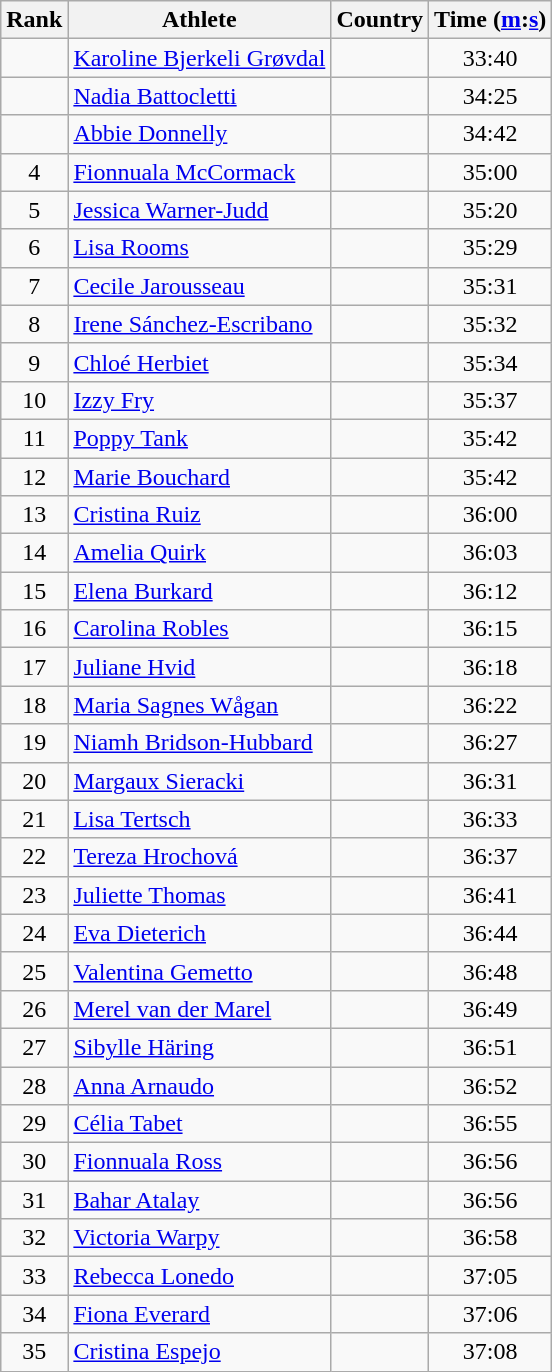<table class="wikitable sortable" style="text-align:center">
<tr>
<th>Rank</th>
<th>Athlete</th>
<th>Country</th>
<th>Time (<a href='#'>m</a>:<a href='#'>s</a>)</th>
</tr>
<tr>
<td></td>
<td align=left><a href='#'>Karoline Bjerkeli Grøvdal</a></td>
<td align=left></td>
<td>33:40</td>
</tr>
<tr>
<td></td>
<td align=left><a href='#'>Nadia Battocletti</a></td>
<td align=left></td>
<td>34:25</td>
</tr>
<tr>
<td></td>
<td align=left><a href='#'>Abbie Donnelly</a></td>
<td align=left></td>
<td>34:42</td>
</tr>
<tr>
<td>4</td>
<td align=left><a href='#'>Fionnuala McCormack</a></td>
<td align=left></td>
<td>35:00</td>
</tr>
<tr>
<td>5</td>
<td align=left><a href='#'>Jessica Warner-Judd</a></td>
<td align=left></td>
<td>35:20</td>
</tr>
<tr>
<td>6</td>
<td align=left><a href='#'>Lisa Rooms</a></td>
<td align=left></td>
<td>35:29</td>
</tr>
<tr>
<td>7</td>
<td align=left><a href='#'>Cecile Jarousseau</a></td>
<td align=left></td>
<td>35:31</td>
</tr>
<tr>
<td>8</td>
<td align=left><a href='#'>Irene Sánchez-Escribano</a></td>
<td align=left></td>
<td>35:32</td>
</tr>
<tr>
<td>9</td>
<td align=left><a href='#'>Chloé Herbiet</a></td>
<td align=left></td>
<td>35:34</td>
</tr>
<tr>
<td>10</td>
<td align=left><a href='#'>Izzy Fry</a></td>
<td align=left></td>
<td>35:37</td>
</tr>
<tr>
<td>11</td>
<td align=left><a href='#'>Poppy Tank</a></td>
<td align=left></td>
<td>35:42</td>
</tr>
<tr>
<td>12</td>
<td align=left><a href='#'>Marie Bouchard</a></td>
<td align=left></td>
<td>35:42</td>
</tr>
<tr>
<td>13</td>
<td align=left><a href='#'>Cristina Ruiz</a></td>
<td align=left></td>
<td>36:00</td>
</tr>
<tr>
<td>14</td>
<td align=left><a href='#'>Amelia Quirk</a></td>
<td align=left></td>
<td>36:03</td>
</tr>
<tr>
<td>15</td>
<td align=left><a href='#'>Elena Burkard</a></td>
<td align=left></td>
<td>36:12</td>
</tr>
<tr>
<td>16</td>
<td align=left><a href='#'>Carolina Robles</a></td>
<td align=left></td>
<td>36:15</td>
</tr>
<tr>
<td>17</td>
<td align=left><a href='#'>Juliane Hvid</a></td>
<td align=left></td>
<td>36:18</td>
</tr>
<tr>
<td>18</td>
<td align=left><a href='#'>Maria Sagnes Wågan</a></td>
<td align=left></td>
<td>36:22</td>
</tr>
<tr>
<td>19</td>
<td align=left><a href='#'>Niamh Bridson-Hubbard</a></td>
<td align=left></td>
<td>36:27</td>
</tr>
<tr>
<td>20</td>
<td align=left><a href='#'>Margaux Sieracki</a></td>
<td align=left></td>
<td>36:31</td>
</tr>
<tr>
<td>21</td>
<td align=left><a href='#'>Lisa Tertsch</a></td>
<td align=left></td>
<td>36:33</td>
</tr>
<tr>
<td>22</td>
<td align=left><a href='#'>Tereza Hrochová</a></td>
<td align=left></td>
<td>36:37</td>
</tr>
<tr>
<td>23</td>
<td align=left><a href='#'>Juliette Thomas</a></td>
<td align=left></td>
<td>36:41</td>
</tr>
<tr>
<td>24</td>
<td align=left><a href='#'>Eva Dieterich</a></td>
<td align=left></td>
<td>36:44</td>
</tr>
<tr>
<td>25</td>
<td align=left><a href='#'>Valentina Gemetto</a></td>
<td align=left></td>
<td>36:48</td>
</tr>
<tr>
<td>26</td>
<td align=left><a href='#'>Merel van der Marel</a></td>
<td align=left></td>
<td>36:49</td>
</tr>
<tr>
<td>27</td>
<td align=left><a href='#'>Sibylle Häring</a></td>
<td align=left></td>
<td>36:51</td>
</tr>
<tr>
<td>28</td>
<td align=left><a href='#'>Anna Arnaudo</a></td>
<td align=left></td>
<td>36:52</td>
</tr>
<tr>
<td>29</td>
<td align=left><a href='#'>Célia Tabet</a></td>
<td align=left></td>
<td>36:55</td>
</tr>
<tr>
<td>30</td>
<td align=left><a href='#'>Fionnuala Ross</a></td>
<td align=left></td>
<td>36:56</td>
</tr>
<tr>
<td>31</td>
<td align=left><a href='#'>Bahar Atalay</a></td>
<td align=left></td>
<td>36:56</td>
</tr>
<tr>
<td>32</td>
<td align=left><a href='#'>Victoria Warpy</a></td>
<td align=left></td>
<td>36:58</td>
</tr>
<tr>
<td>33</td>
<td align=left><a href='#'>Rebecca Lonedo</a></td>
<td align=left></td>
<td>37:05</td>
</tr>
<tr>
<td>34</td>
<td align=left><a href='#'>Fiona Everard</a></td>
<td align=left></td>
<td>37:06</td>
</tr>
<tr>
<td>35</td>
<td align=left><a href='#'>Cristina Espejo</a></td>
<td align=left></td>
<td>37:08</td>
</tr>
</table>
